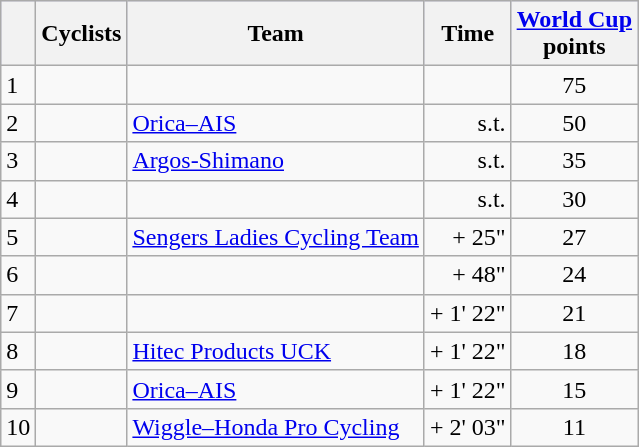<table class="wikitable">
<tr style="background:#ccccff;">
<th></th>
<th>Cyclists</th>
<th>Team</th>
<th>Time</th>
<th><a href='#'>World Cup</a><br>points</th>
</tr>
<tr>
<td>1</td>
<td></td>
<td></td>
<td align="right"></td>
<td align="center">75</td>
</tr>
<tr>
<td>2</td>
<td></td>
<td><a href='#'>Orica–AIS</a></td>
<td align="right">s.t.</td>
<td align="center">50</td>
</tr>
<tr>
<td>3</td>
<td></td>
<td><a href='#'>Argos-Shimano</a></td>
<td align="right">s.t.</td>
<td align="center">35</td>
</tr>
<tr>
<td>4</td>
<td></td>
<td></td>
<td align="right">s.t.</td>
<td align="center">30</td>
</tr>
<tr>
<td>5</td>
<td></td>
<td><a href='#'>Sengers Ladies Cycling Team</a></td>
<td align="right">+ 25"</td>
<td align="center">27</td>
</tr>
<tr>
<td>6</td>
<td></td>
<td></td>
<td align="right">+ 48"</td>
<td align="center">24</td>
</tr>
<tr>
<td>7</td>
<td></td>
<td></td>
<td align="right">+ 1' 22"</td>
<td align="center">21</td>
</tr>
<tr>
<td>8</td>
<td></td>
<td><a href='#'>Hitec Products UCK</a></td>
<td align="right">+ 1' 22"</td>
<td align="center">18</td>
</tr>
<tr>
<td>9</td>
<td></td>
<td><a href='#'>Orica–AIS</a></td>
<td align="right">+ 1' 22"</td>
<td align="center">15</td>
</tr>
<tr>
<td>10</td>
<td></td>
<td><a href='#'>Wiggle–Honda Pro Cycling</a></td>
<td align="right">+ 2' 03"</td>
<td align="center">11</td>
</tr>
</table>
